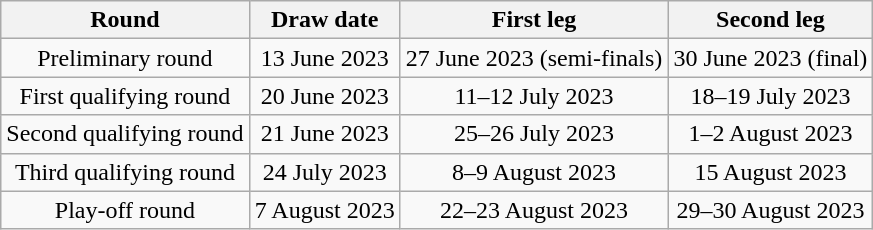<table class="wikitable" style="text-align:center">
<tr>
<th>Round</th>
<th>Draw date</th>
<th>First leg</th>
<th>Second leg</th>
</tr>
<tr>
<td>Preliminary round</td>
<td>13 June 2023</td>
<td>27 June 2023 (semi-finals)</td>
<td>30 June 2023 (final)</td>
</tr>
<tr>
<td>First qualifying round</td>
<td>20 June 2023</td>
<td>11–12 July 2023</td>
<td>18–19 July 2023</td>
</tr>
<tr>
<td>Second qualifying round</td>
<td>21 June 2023</td>
<td>25–26 July 2023</td>
<td>1–2 August 2023</td>
</tr>
<tr>
<td>Third qualifying round</td>
<td>24 July 2023</td>
<td>8–9 August 2023</td>
<td>15 August 2023</td>
</tr>
<tr>
<td>Play-off round</td>
<td>7 August 2023</td>
<td>22–23 August 2023</td>
<td>29–30 August 2023</td>
</tr>
</table>
